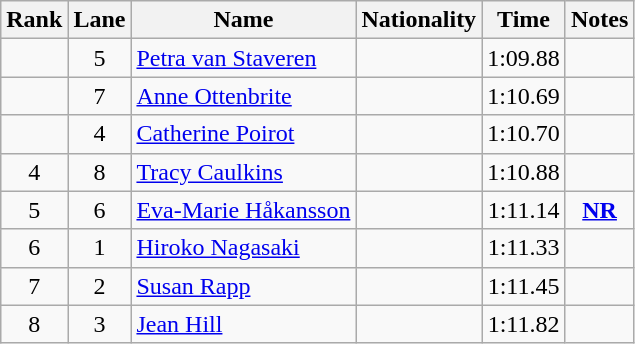<table class="wikitable sortable" style="text-align:center">
<tr>
<th>Rank</th>
<th>Lane</th>
<th>Name</th>
<th>Nationality</th>
<th>Time</th>
<th>Notes</th>
</tr>
<tr>
<td></td>
<td>5</td>
<td align=left><a href='#'>Petra van Staveren</a></td>
<td align=left></td>
<td>1:09.88</td>
<td></td>
</tr>
<tr>
<td></td>
<td>7</td>
<td align=left><a href='#'>Anne Ottenbrite</a></td>
<td align=left></td>
<td>1:10.69</td>
<td></td>
</tr>
<tr>
<td></td>
<td>4</td>
<td align=left><a href='#'>Catherine Poirot</a></td>
<td align=left></td>
<td>1:10.70</td>
<td></td>
</tr>
<tr>
<td>4</td>
<td>8</td>
<td align=left><a href='#'>Tracy Caulkins</a></td>
<td align=left></td>
<td>1:10.88</td>
<td></td>
</tr>
<tr>
<td>5</td>
<td>6</td>
<td align=left><a href='#'>Eva-Marie Håkansson</a></td>
<td align=left></td>
<td>1:11.14</td>
<td><strong><a href='#'>NR</a></strong></td>
</tr>
<tr>
<td>6</td>
<td>1</td>
<td align=left><a href='#'>Hiroko Nagasaki</a></td>
<td align=left></td>
<td>1:11.33</td>
<td></td>
</tr>
<tr>
<td>7</td>
<td>2</td>
<td align=left><a href='#'>Susan Rapp</a></td>
<td align=left></td>
<td>1:11.45</td>
<td></td>
</tr>
<tr>
<td>8</td>
<td>3</td>
<td align=left><a href='#'>Jean Hill</a></td>
<td align=left></td>
<td>1:11.82</td>
<td></td>
</tr>
</table>
